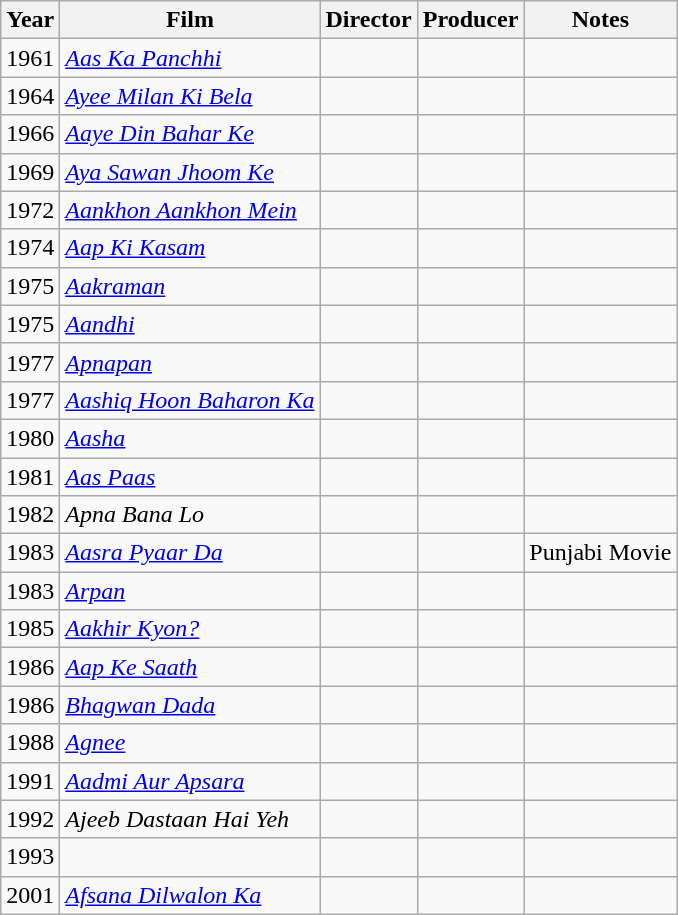<table class="wikitable">
<tr>
<th>Year</th>
<th>Film</th>
<th>Director</th>
<th>Producer</th>
<th>Notes</th>
</tr>
<tr>
<td style="text-align:center;">1961</td>
<td><em><a href='#'>Aas Ka Panchhi</a></em></td>
<td></td>
<td></td>
<td></td>
</tr>
<tr>
<td style="text-align:center;">1964</td>
<td><em><a href='#'>Ayee Milan Ki Bela</a></em></td>
<td></td>
<td></td>
<td></td>
</tr>
<tr>
<td style="text-align:center;">1966</td>
<td><em><a href='#'>Aaye Din Bahar Ke</a></em></td>
<td></td>
<td></td>
<td></td>
</tr>
<tr>
<td style="text-align:center;">1969</td>
<td><em><a href='#'>Aya Sawan Jhoom Ke</a></em></td>
<td></td>
<td></td>
<td></td>
</tr>
<tr>
<td style="text-align:center;">1972</td>
<td><em><a href='#'>Aankhon Aankhon Mein</a></em></td>
<td></td>
<td></td>
<td></td>
</tr>
<tr>
<td style="text-align:center;">1974</td>
<td><em><a href='#'>Aap Ki Kasam</a></em></td>
<td></td>
<td></td>
<td></td>
</tr>
<tr>
<td style="text-align:center;">1975</td>
<td><em><a href='#'>Aakraman</a></em></td>
<td></td>
<td></td>
<td></td>
</tr>
<tr>
<td style="text-align:center;">1975</td>
<td><em><a href='#'>Aandhi</a></em></td>
<td></td>
<td></td>
<td></td>
</tr>
<tr>
<td style="text-align:center;">1977</td>
<td><em><a href='#'>Apnapan</a></em></td>
<td></td>
<td></td>
<td></td>
</tr>
<tr>
<td style="text-align:center;">1977</td>
<td><em><a href='#'>Aashiq Hoon Baharon Ka</a></em></td>
<td></td>
<td></td>
<td></td>
</tr>
<tr>
<td style="text-align:center;">1980</td>
<td><em><a href='#'>Aasha</a></em></td>
<td></td>
<td></td>
<td></td>
</tr>
<tr>
<td style="text-align:center;">1981</td>
<td><em><a href='#'>Aas Paas</a></em></td>
<td></td>
<td></td>
<td></td>
</tr>
<tr>
<td style="text-align:center;">1982</td>
<td><em>Apna Bana Lo</em></td>
<td></td>
<td></td>
<td></td>
</tr>
<tr>
<td style="text-align:center;">1983</td>
<td><em><a href='#'>Aasra Pyaar Da</a></em></td>
<td></td>
<td></td>
<td>Punjabi Movie  </td>
</tr>
<tr>
<td style="text-align:center;">1983</td>
<td><em><a href='#'>Arpan</a></em></td>
<td></td>
<td></td>
<td></td>
</tr>
<tr>
<td style="text-align:center;">1985</td>
<td><em><a href='#'>Aakhir Kyon?</a></em></td>
<td></td>
<td></td>
<td></td>
</tr>
<tr>
<td style="text-align:center;">1986</td>
<td><em><a href='#'>Aap Ke Saath</a></em></td>
<td></td>
<td></td>
<td></td>
</tr>
<tr>
<td style="text-align:center;">1986</td>
<td><em><a href='#'>Bhagwan Dada</a></em></td>
<td></td>
<td></td>
<td></td>
</tr>
<tr>
<td style="text-align:center;">1988</td>
<td><em><a href='#'>Agnee</a></em></td>
<td></td>
<td></td>
<td></td>
</tr>
<tr>
<td style="text-align:center;">1991</td>
<td><em><a href='#'>Aadmi Aur Apsara</a></em></td>
<td></td>
<td></td>
<td></td>
</tr>
<tr>
<td style="text-align:center;">1992</td>
<td><em>Ajeeb Dastaan Hai Yeh</em></td>
<td></td>
<td></td>
<td></td>
</tr>
<tr>
<td style="text-align:center;">1993</td>
<td></td>
<td></td>
<td></td>
<td></td>
</tr>
<tr>
<td style="text-align:center;">2001</td>
<td><em><a href='#'>Afsana Dilwalon Ka</a></em></td>
<td></td>
<td></td>
<td></td>
</tr>
</table>
